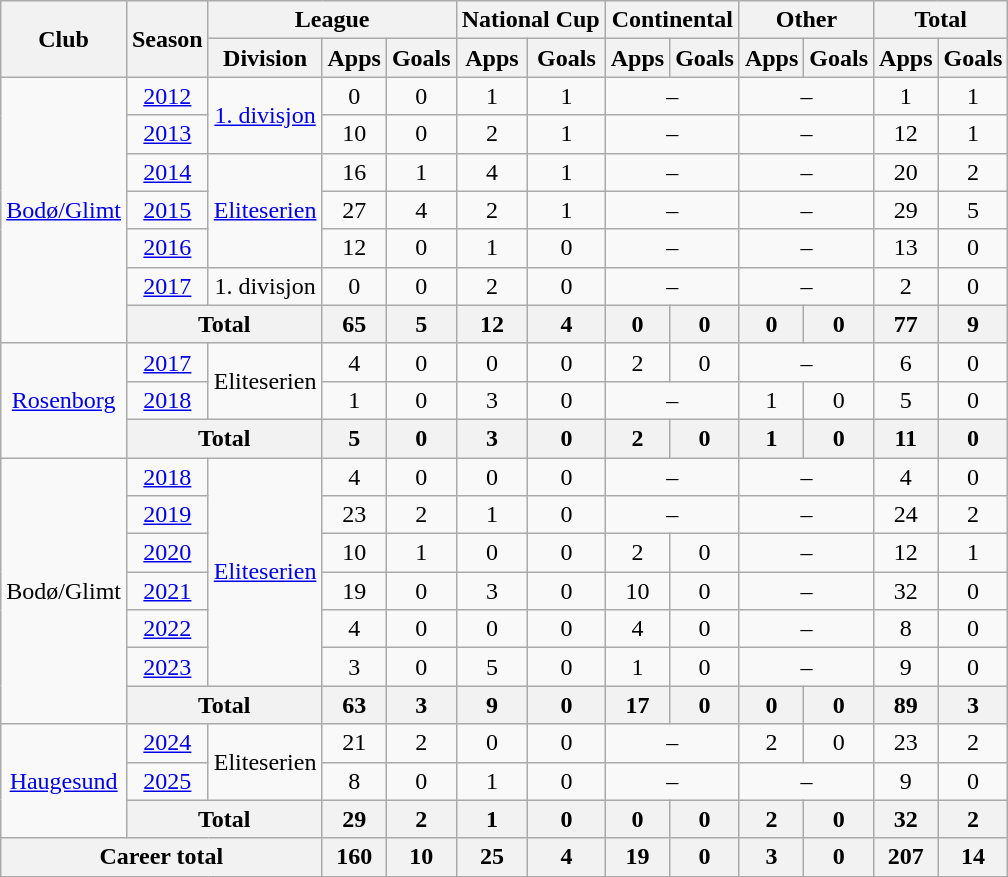<table class="wikitable" style="text-align:center">
<tr>
<th rowspan="2">Club</th>
<th rowspan="2">Season</th>
<th colspan="3">League</th>
<th colspan="2">National Cup</th>
<th colspan="2">Continental</th>
<th colspan="2">Other</th>
<th colspan="2">Total</th>
</tr>
<tr>
<th>Division</th>
<th>Apps</th>
<th>Goals</th>
<th>Apps</th>
<th>Goals</th>
<th>Apps</th>
<th>Goals</th>
<th>Apps</th>
<th>Goals</th>
<th>Apps</th>
<th>Goals</th>
</tr>
<tr>
<td rowspan="7"><a href='#'>Bodø/Glimt</a></td>
<td><a href='#'>2012</a></td>
<td rowspan="2"><a href='#'>1. divisjon</a></td>
<td>0</td>
<td>0</td>
<td>1</td>
<td>1</td>
<td colspan="2">–</td>
<td colspan="2">–</td>
<td>1</td>
<td>1</td>
</tr>
<tr>
<td><a href='#'>2013</a></td>
<td>10</td>
<td>0</td>
<td>2</td>
<td>1</td>
<td colspan="2">–</td>
<td colspan="2">–</td>
<td>12</td>
<td>1</td>
</tr>
<tr>
<td><a href='#'>2014</a></td>
<td rowspan="3"><a href='#'>Eliteserien</a></td>
<td>16</td>
<td>1</td>
<td>4</td>
<td>1</td>
<td colspan="2">–</td>
<td colspan="2">–</td>
<td>20</td>
<td>2</td>
</tr>
<tr>
<td><a href='#'>2015</a></td>
<td>27</td>
<td>4</td>
<td>2</td>
<td>1</td>
<td colspan="2">–</td>
<td colspan="2">–</td>
<td>29</td>
<td>5</td>
</tr>
<tr>
<td><a href='#'>2016</a></td>
<td>12</td>
<td>0</td>
<td>1</td>
<td>0</td>
<td colspan="2">–</td>
<td colspan="2">–</td>
<td>13</td>
<td>0</td>
</tr>
<tr>
<td><a href='#'>2017</a></td>
<td>1. divisjon</td>
<td>0</td>
<td>0</td>
<td>2</td>
<td>0</td>
<td colspan="2">–</td>
<td colspan="2">–</td>
<td>2</td>
<td>0</td>
</tr>
<tr>
<th colspan="2">Total</th>
<th>65</th>
<th>5</th>
<th>12</th>
<th>4</th>
<th>0</th>
<th>0</th>
<th>0</th>
<th>0</th>
<th>77</th>
<th>9</th>
</tr>
<tr>
<td rowspan="3"><a href='#'>Rosenborg</a></td>
<td><a href='#'>2017</a></td>
<td rowspan="2">Eliteserien</td>
<td>4</td>
<td>0</td>
<td>0</td>
<td>0</td>
<td>2</td>
<td>0</td>
<td colspan="2">–</td>
<td>6</td>
<td>0</td>
</tr>
<tr>
<td><a href='#'>2018</a></td>
<td>1</td>
<td>0</td>
<td>3</td>
<td>0</td>
<td colspan="2">–</td>
<td>1</td>
<td>0</td>
<td>5</td>
<td>0</td>
</tr>
<tr>
<th colspan="2">Total</th>
<th>5</th>
<th>0</th>
<th>3</th>
<th>0</th>
<th>2</th>
<th>0</th>
<th>1</th>
<th>0</th>
<th>11</th>
<th>0</th>
</tr>
<tr>
<td rowspan="7">Bodø/Glimt</td>
<td><a href='#'>2018</a></td>
<td rowspan="6"><a href='#'>Eliteserien</a></td>
<td>4</td>
<td>0</td>
<td>0</td>
<td>0</td>
<td colspan="2">–</td>
<td colspan="2">–</td>
<td>4</td>
<td>0</td>
</tr>
<tr>
<td><a href='#'>2019</a></td>
<td>23</td>
<td>2</td>
<td>1</td>
<td>0</td>
<td colspan="2">–</td>
<td colspan="2">–</td>
<td>24</td>
<td>2</td>
</tr>
<tr>
<td><a href='#'>2020</a></td>
<td>10</td>
<td>1</td>
<td>0</td>
<td>0</td>
<td>2</td>
<td>0</td>
<td colspan="2">–</td>
<td>12</td>
<td>1</td>
</tr>
<tr>
<td><a href='#'>2021</a></td>
<td>19</td>
<td>0</td>
<td>3</td>
<td>0</td>
<td>10</td>
<td>0</td>
<td colspan="2">–</td>
<td>32</td>
<td>0</td>
</tr>
<tr>
<td><a href='#'>2022</a></td>
<td>4</td>
<td>0</td>
<td>0</td>
<td>0</td>
<td>4</td>
<td>0</td>
<td colspan="2">–</td>
<td>8</td>
<td>0</td>
</tr>
<tr>
<td><a href='#'>2023</a></td>
<td>3</td>
<td>0</td>
<td>5</td>
<td>0</td>
<td>1</td>
<td>0</td>
<td colspan="2">–</td>
<td>9</td>
<td>0</td>
</tr>
<tr>
<th colspan="2">Total</th>
<th>63</th>
<th>3</th>
<th>9</th>
<th>0</th>
<th>17</th>
<th>0</th>
<th>0</th>
<th>0</th>
<th>89</th>
<th>3</th>
</tr>
<tr>
<td rowspan="3"><a href='#'>Haugesund</a></td>
<td><a href='#'>2024</a></td>
<td rowspan="2">Eliteserien</td>
<td>21</td>
<td>2</td>
<td>0</td>
<td>0</td>
<td colspan="2">–</td>
<td>2</td>
<td>0</td>
<td>23</td>
<td>2</td>
</tr>
<tr>
<td><a href='#'>2025</a></td>
<td>8</td>
<td>0</td>
<td>1</td>
<td>0</td>
<td colspan="2">–</td>
<td colspan="2">–</td>
<td>9</td>
<td>0</td>
</tr>
<tr>
<th colspan="2">Total</th>
<th>29</th>
<th>2</th>
<th>1</th>
<th>0</th>
<th>0</th>
<th>0</th>
<th>2</th>
<th>0</th>
<th>32</th>
<th>2</th>
</tr>
<tr>
<th colspan="3">Career total</th>
<th>160</th>
<th>10</th>
<th>25</th>
<th>4</th>
<th>19</th>
<th>0</th>
<th>3</th>
<th>0</th>
<th>207</th>
<th>14</th>
</tr>
</table>
